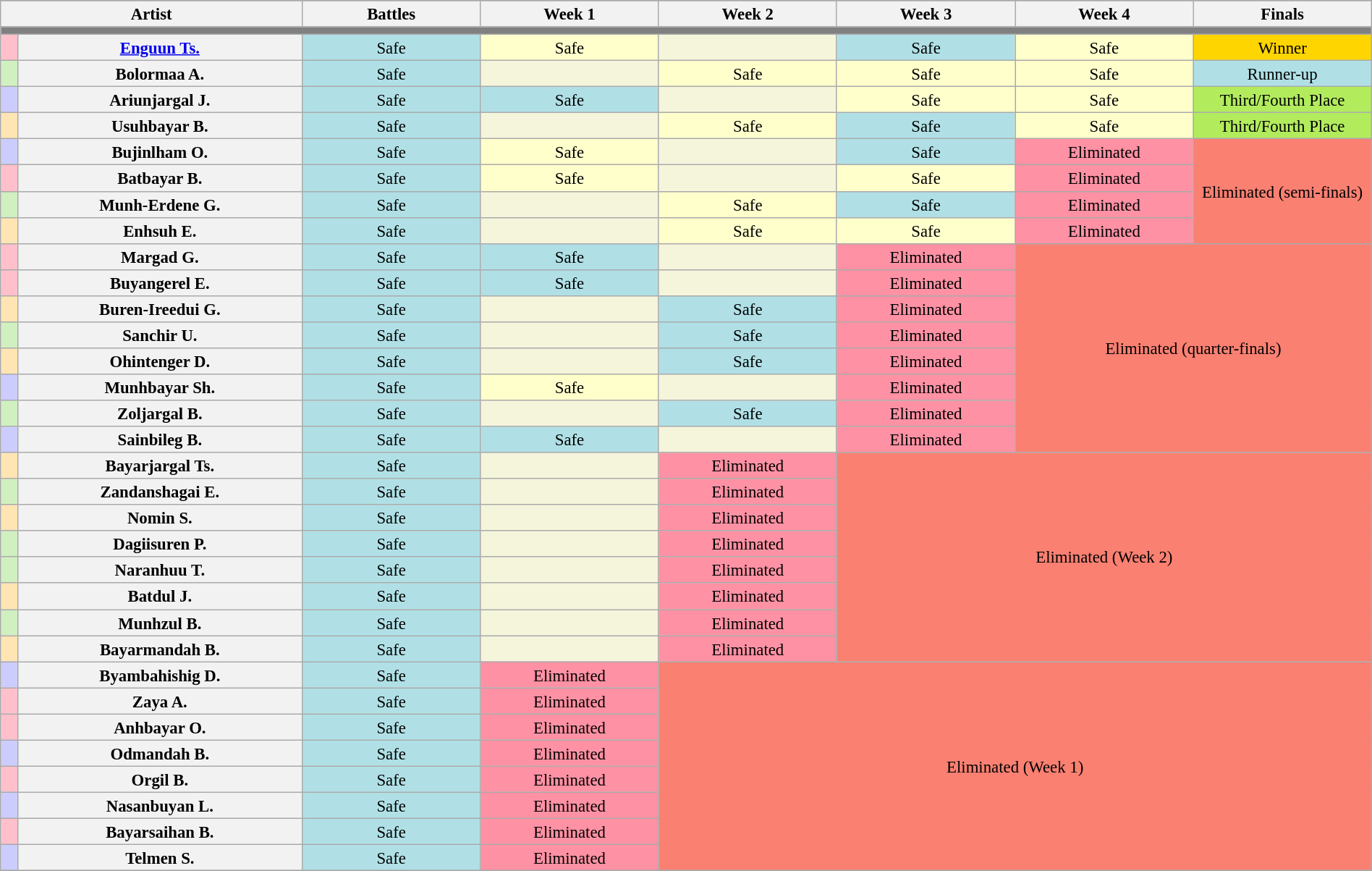<table class="wikitable"  style="text-align:center; line-height:17px; font-size:95%; width:100%;">
<tr>
</tr>
<tr>
<th colspan="2">Artist</th>
<th style="width:13%;">Battles</th>
<th style="width:13%;">Week 1</th>
<th style="width:13%;">Week 2</th>
<th style="width:13%;">Week 3</th>
<th style="width:13%;">Week 4</th>
<th style="width:13%;">Finals</th>
</tr>
<tr>
<th colspan="8" style="background:gray;"></th>
</tr>
<tr>
<th style="background:pink;"></th>
<th><a href='#'>Enguun Ts.</a></th>
<td style="background:#B0E0E6;">Safe</td>
<td style="background:#FFFFCC;">Safe</td>
<td style="background:#F5F5DC;"></td>
<td style="background:#B0E0E6;">Safe</td>
<td style="background:#FFFFCC;">Safe</td>
<td style="background:#FFD500;">Winner</td>
</tr>
<tr>
<th style="background:#d0f0c0;"></th>
<th>Bolormaa A.</th>
<td style="background:#B0E0E6;">Safe</td>
<td style="background:#F5F5DC;"></td>
<td style="background:#FFFFCC;">Safe</td>
<td style="background:#FFFFCC;">Safe</td>
<td style="background:#FFFFCC;">Safe</td>
<td style="background:#B0E0E6;">Runner-up</td>
</tr>
<tr>
<th style="background:#ccf;"></th>
<th>Ariunjargal J.</th>
<td style="background:#B0E0E6;">Safe</td>
<td style="background:#B0E0E6;">Safe</td>
<td style="background:#F5F5DC;"></td>
<td style="background:#FFFFCC;">Safe</td>
<td style="background:#FFFFCC;">Safe</td>
<td style="background:#B2EC5D;">Third/Fourth Place</td>
</tr>
<tr>
<th style="background:#FFE5B4;"></th>
<th>Usuhbayar B.</th>
<td style="background:#B0E0E6;">Safe</td>
<td style="background:#F5F5DC;"></td>
<td style="background:#FFFFCC;">Safe</td>
<td style="background:#B0E0E6;">Safe</td>
<td style="background:#FFFFCC;">Safe</td>
<td style="background:#B2EC5D;">Third/Fourth Place</td>
</tr>
<tr>
<th style="background:#ccf;"></th>
<th>Bujinlham O.</th>
<td style="background:#B0E0E6;">Safe</td>
<td style="background:#FFFFCC;">Safe</td>
<td style="background:#F5F5DC;"></td>
<td style="background:#B0E0E6;">Safe</td>
<td style="background:#FF91A4;">Eliminated</td>
<td colspan="1" rowspan="4" style="background:salmon;">Eliminated (semi-finals)</td>
</tr>
<tr>
<th style="background:pink;"></th>
<th>Batbayar B.</th>
<td style="background:#B0E0E6;">Safe</td>
<td style="background:#FFFFCC;">Safe</td>
<td style="background:#F5F5DC;"></td>
<td style="background:#FFFFCC;">Safe</td>
<td style="background:#FF91A4;">Eliminated</td>
</tr>
<tr>
<th style="background:#d0f0c0;"></th>
<th>Munh-Erdene G.</th>
<td style="background:#B0E0E6;">Safe</td>
<td style="background:#F5F5DC;"></td>
<td style="background:#FFFFCC;">Safe</td>
<td style="background:#B0E0E6;">Safe</td>
<td style="background:#FF91A4;">Eliminated</td>
</tr>
<tr>
<th style="background:#FFE5B4;"></th>
<th>Enhsuh E.</th>
<td style="background:#B0E0E6;">Safe</td>
<td style="background:#F5F5DC;"></td>
<td style="background:#FFFFCC;">Safe</td>
<td style="background:#FFFFCC;">Safe</td>
<td style="background:#FF91A4;">Eliminated</td>
</tr>
<tr>
<th style="background:pink;"></th>
<th>Margad G.</th>
<td style="background:#B0E0E6;">Safe</td>
<td style="background:#B0E0E6;">Safe</td>
<td style="background:#F5F5DC;"></td>
<td style="background:#FF91A4;">Eliminated</td>
<td colspan="2" rowspan="8" style="background:salmon;">Eliminated (quarter-finals)</td>
</tr>
<tr>
<th style="background:pink;"></th>
<th>Buyangerel E.</th>
<td style="background:#B0E0E6;">Safe</td>
<td style="background:#B0E0E6;">Safe</td>
<td style="background:#F5F5DC;"></td>
<td style="background:#FF91A4;">Eliminated</td>
</tr>
<tr>
<th style="background:#FFE5B4;"></th>
<th>Buren-Ireedui G.</th>
<td style="background:#B0E0E6;">Safe</td>
<td style="background:#F5F5DC;"></td>
<td style="background:#B0E0E6;">Safe</td>
<td style="background:#FF91A4;">Eliminated</td>
</tr>
<tr>
<th style="background:#d0f0c0;"></th>
<th>Sanchir U.</th>
<td style="background:#B0E0E6;">Safe</td>
<td style="background:#F5F5DC;"></td>
<td style="background:#B0E0E6;">Safe</td>
<td style="background:#FF91A4;">Eliminated</td>
</tr>
<tr>
<th style="background:#FFE5B4;"></th>
<th>Ohintenger D.</th>
<td style="background:#B0E0E6;">Safe</td>
<td style="background:#F5F5DC;"></td>
<td style="background:#B0E0E6;">Safe</td>
<td style="background:#FF91A4;">Eliminated</td>
</tr>
<tr>
<th style="background:#ccf;"></th>
<th>Munhbayar Sh.</th>
<td style="background:#B0E0E6;">Safe</td>
<td style="background:#FFFFCC;">Safe</td>
<td style="background:#F5F5DC;"></td>
<td style="background:#FF91A4;">Eliminated</td>
</tr>
<tr>
<th style="background:#d0f0c0;"></th>
<th>Zoljargal B.</th>
<td style="background:#B0E0E6;">Safe</td>
<td style="background:#F5F5DC;"></td>
<td style="background:#B0E0E6;">Safe</td>
<td style="background:#FF91A4;">Eliminated</td>
</tr>
<tr>
<th style="background:#ccf;"></th>
<th>Sainbileg B.</th>
<td style="background:#B0E0E6;">Safe</td>
<td style="background:#B0E0E6;">Safe</td>
<td style="background:#F5F5DC;"></td>
<td style="background:#FF91A4;">Eliminated</td>
</tr>
<tr>
<th style="background:#FFE5B4;"></th>
<th>Bayarjargal Ts.</th>
<td style="background:#B0E0E6;">Safe</td>
<td style="background:#F5F5DC;"></td>
<td style="background:#FF91A4;">Eliminated</td>
<td colspan="3" rowspan="8" style="background:salmon;">Eliminated (Week 2)</td>
</tr>
<tr>
<th style="background:#d0f0c0;"></th>
<th>Zandanshagai E.</th>
<td style="background:#B0E0E6;">Safe</td>
<td style="background:#F5F5DC;"></td>
<td style="background:#FF91A4;">Eliminated</td>
</tr>
<tr>
<th style="background:#FFE5B4;"></th>
<th>Nomin S.</th>
<td style="background:#B0E0E6;">Safe</td>
<td style="background:#F5F5DC;"></td>
<td style="background:#FF91A4;">Eliminated</td>
</tr>
<tr>
<th style="background:#d0f0c0;"></th>
<th>Dagiisuren P.</th>
<td style="background:#B0E0E6;">Safe</td>
<td style="background:#F5F5DC;"></td>
<td style="background:#FF91A4;">Eliminated</td>
</tr>
<tr>
<th style="background:#d0f0c0;"></th>
<th>Naranhuu T.</th>
<td style="background:#B0E0E6;">Safe</td>
<td style="background:#F5F5DC;"></td>
<td style="background:#FF91A4;">Eliminated</td>
</tr>
<tr>
<th style="background:#FFE5B4;"></th>
<th>Batdul J.</th>
<td style="background:#B0E0E6;">Safe</td>
<td style="background:#F5F5DC;"></td>
<td style="background:#FF91A4;">Eliminated</td>
</tr>
<tr>
<th style="background:#d0f0c0;"></th>
<th>Munhzul B.</th>
<td style="background:#B0E0E6;">Safe</td>
<td style="background:#F5F5DC;"></td>
<td style="background:#FF91A4;">Eliminated</td>
</tr>
<tr>
<th style="background:#FFE5B4;"></th>
<th>Bayarmandah B.</th>
<td style="background:#B0E0E6;">Safe</td>
<td style="background:#F5F5DC;"></td>
<td style="background:#FF91A4;">Eliminated</td>
</tr>
<tr>
<th style="background:#ccf;"></th>
<th>Byambahishig D.</th>
<td style="background:#B0E0E6;">Safe</td>
<td style="background:#FF91A4;">Eliminated</td>
<td colspan="4" rowspan="8" style="background:salmon;">Eliminated (Week 1)</td>
</tr>
<tr>
<th style="background:pink;"></th>
<th>Zaya A.</th>
<td style="background:#B0E0E6;">Safe</td>
<td style="background:#FF91A4;">Eliminated</td>
</tr>
<tr>
<th style="background:pink;"></th>
<th>Anhbayar O.</th>
<td style="background:#B0E0E6;">Safe</td>
<td style="background:#FF91A4;">Eliminated</td>
</tr>
<tr>
<th style="background:#ccf;"></th>
<th>Odmandah B.</th>
<td style="background:#B0E0E6;">Safe</td>
<td style="background:#FF91A4;">Eliminated</td>
</tr>
<tr>
<th style="background:pink;"></th>
<th>Orgil B.</th>
<td style="background:#B0E0E6;">Safe</td>
<td style="background:#FF91A4;">Eliminated</td>
</tr>
<tr>
<th style="background:#ccf;"></th>
<th>Nasanbuyan L.</th>
<td style="background:#B0E0E6;">Safe</td>
<td style="background:#FF91A4;">Eliminated</td>
</tr>
<tr>
<th style="background:pink;"></th>
<th>Bayarsaihan B.</th>
<td style="background:#B0E0E6;">Safe</td>
<td style="background:#FF91A4;">Eliminated</td>
</tr>
<tr>
<th style="background:#ccf;"></th>
<th>Telmen S.</th>
<td style="background:#B0E0E6;">Safe</td>
<td style="background:#FF91A4;">Eliminated</td>
</tr>
<tr>
</tr>
</table>
